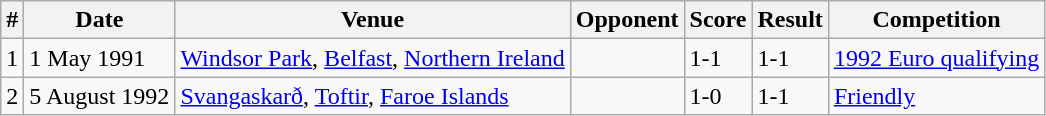<table class="wikitable">
<tr>
<th>#</th>
<th>Date</th>
<th>Venue</th>
<th>Opponent</th>
<th>Score</th>
<th>Result</th>
<th>Competition</th>
</tr>
<tr>
<td>1</td>
<td>1 May 1991</td>
<td><a href='#'>Windsor Park</a>, <a href='#'>Belfast</a>, <a href='#'>Northern Ireland</a></td>
<td></td>
<td>1-1</td>
<td>1-1</td>
<td><a href='#'>1992 Euro qualifying</a></td>
</tr>
<tr>
<td>2</td>
<td>5 August 1992</td>
<td><a href='#'>Svangaskarð</a>, <a href='#'>Toftir</a>, <a href='#'>Faroe Islands</a></td>
<td></td>
<td>1-0</td>
<td>1-1</td>
<td><a href='#'>Friendly</a></td>
</tr>
</table>
